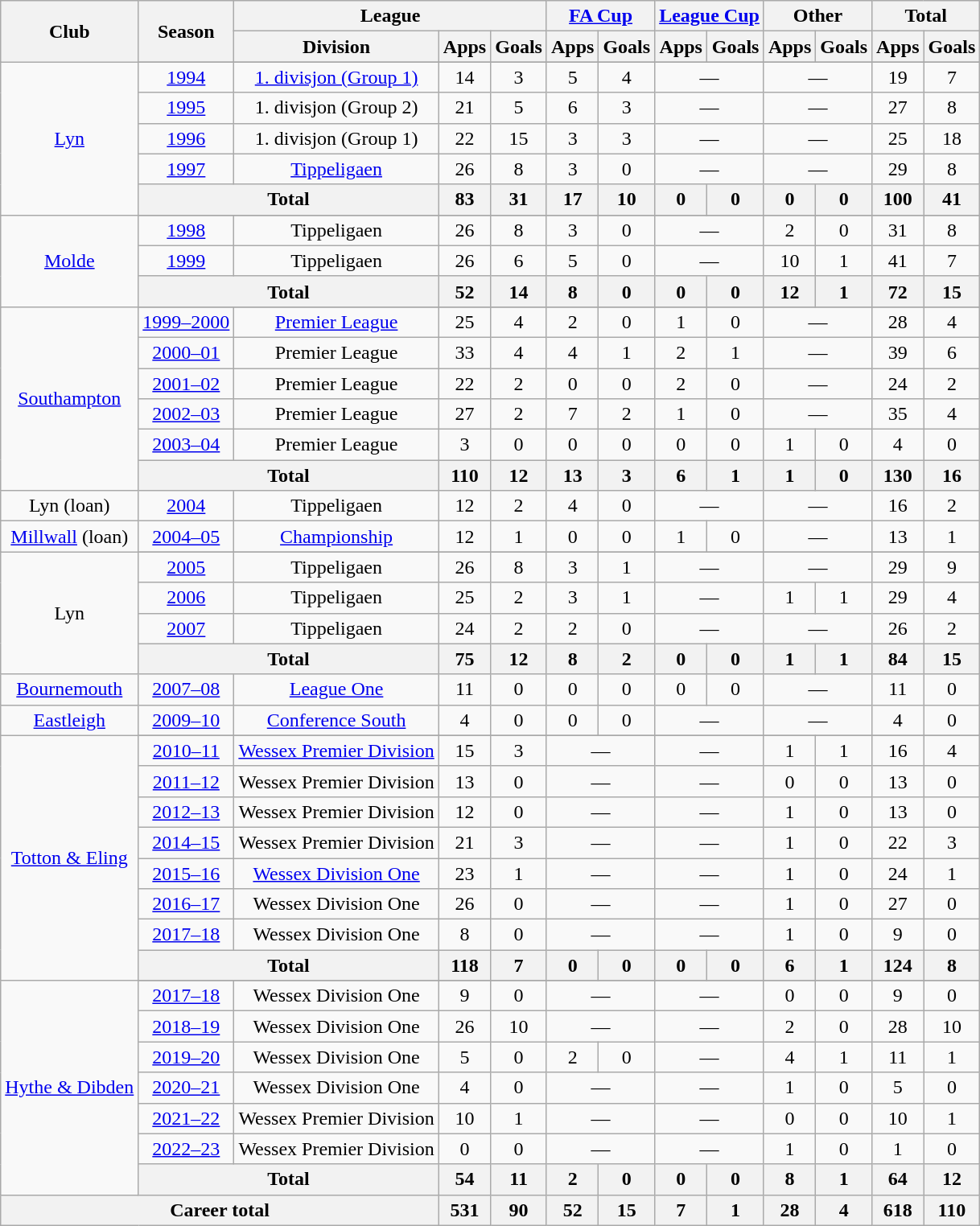<table class=wikitable style=text-align:center>
<tr>
<th rowspan=2>Club</th>
<th rowspan=2>Season</th>
<th colspan=3>League</th>
<th colspan=2><a href='#'>FA Cup</a></th>
<th colspan=2><a href='#'>League Cup</a></th>
<th colspan=2>Other</th>
<th colspan=2>Total</th>
</tr>
<tr>
<th>Division</th>
<th>Apps</th>
<th>Goals</th>
<th>Apps</th>
<th>Goals</th>
<th>Apps</th>
<th>Goals</th>
<th>Apps</th>
<th>Goals</th>
<th>Apps</th>
<th>Goals</th>
</tr>
<tr>
<td rowspan=6><a href='#'>Lyn</a></td>
</tr>
<tr>
<td><a href='#'>1994</a></td>
<td><a href='#'>1. divisjon (Group 1)</a></td>
<td>14</td>
<td>3</td>
<td>5</td>
<td>4</td>
<td colspan=2>—</td>
<td colspan=2>—</td>
<td>19</td>
<td>7</td>
</tr>
<tr>
<td><a href='#'>1995</a></td>
<td>1. divisjon (Group 2)</td>
<td>21</td>
<td>5</td>
<td>6</td>
<td>3</td>
<td colspan=2>—</td>
<td colspan=2>—</td>
<td>27</td>
<td>8</td>
</tr>
<tr>
<td><a href='#'>1996</a></td>
<td>1. divisjon (Group 1)</td>
<td>22</td>
<td>15</td>
<td>3</td>
<td>3</td>
<td colspan=2>—</td>
<td colspan=2>—</td>
<td>25</td>
<td>18</td>
</tr>
<tr>
<td><a href='#'>1997</a></td>
<td><a href='#'>Tippeligaen</a></td>
<td>26</td>
<td>8</td>
<td>3</td>
<td>0</td>
<td colspan=2>—</td>
<td colspan=2>—</td>
<td>29</td>
<td>8</td>
</tr>
<tr>
<th colspan=2>Total</th>
<th>83</th>
<th>31</th>
<th>17</th>
<th>10</th>
<th>0</th>
<th>0</th>
<th>0</th>
<th>0</th>
<th>100</th>
<th>41</th>
</tr>
<tr>
<td rowspan=4><a href='#'>Molde</a></td>
</tr>
<tr>
<td><a href='#'>1998</a></td>
<td>Tippeligaen</td>
<td>26</td>
<td>8</td>
<td>3</td>
<td>0</td>
<td colspan=2>—</td>
<td>2</td>
<td>0</td>
<td>31</td>
<td>8</td>
</tr>
<tr>
<td><a href='#'>1999</a></td>
<td>Tippeligaen</td>
<td>26</td>
<td>6</td>
<td>5</td>
<td>0</td>
<td colspan=2>—</td>
<td>10</td>
<td>1</td>
<td>41</td>
<td>7</td>
</tr>
<tr>
<th colspan=2>Total</th>
<th>52</th>
<th>14</th>
<th>8</th>
<th>0</th>
<th>0</th>
<th>0</th>
<th>12</th>
<th>1</th>
<th>72</th>
<th>15</th>
</tr>
<tr>
<td rowspan=7><a href='#'>Southampton</a></td>
</tr>
<tr>
<td><a href='#'>1999–2000</a></td>
<td><a href='#'>Premier League</a></td>
<td>25</td>
<td>4</td>
<td>2</td>
<td>0</td>
<td>1</td>
<td>0</td>
<td colspan=2>—</td>
<td>28</td>
<td>4</td>
</tr>
<tr>
<td><a href='#'>2000–01</a></td>
<td>Premier League</td>
<td>33</td>
<td>4</td>
<td>4</td>
<td>1</td>
<td>2</td>
<td>1</td>
<td colspan=2>—</td>
<td>39</td>
<td>6</td>
</tr>
<tr>
<td><a href='#'>2001–02</a></td>
<td>Premier League</td>
<td>22</td>
<td>2</td>
<td>0</td>
<td>0</td>
<td>2</td>
<td>0</td>
<td colspan=2>—</td>
<td>24</td>
<td>2</td>
</tr>
<tr>
<td><a href='#'>2002–03</a></td>
<td>Premier League</td>
<td>27</td>
<td>2</td>
<td>7</td>
<td>2</td>
<td>1</td>
<td>0</td>
<td colspan=2>—</td>
<td>35</td>
<td>4</td>
</tr>
<tr>
<td><a href='#'>2003–04</a></td>
<td>Premier League</td>
<td>3</td>
<td>0</td>
<td>0</td>
<td>0</td>
<td>0</td>
<td>0</td>
<td>1</td>
<td>0</td>
<td>4</td>
<td>0</td>
</tr>
<tr>
<th colspan=2>Total</th>
<th>110</th>
<th>12</th>
<th>13</th>
<th>3</th>
<th>6</th>
<th>1</th>
<th>1</th>
<th>0</th>
<th>130</th>
<th>16</th>
</tr>
<tr>
<td>Lyn (loan)</td>
<td><a href='#'>2004</a></td>
<td>Tippeligaen</td>
<td>12</td>
<td>2</td>
<td>4</td>
<td>0</td>
<td colspan=2>—</td>
<td colspan=2>—</td>
<td>16</td>
<td>2</td>
</tr>
<tr>
<td><a href='#'>Millwall</a> (loan)</td>
<td><a href='#'>2004–05</a></td>
<td><a href='#'>Championship</a></td>
<td>12</td>
<td>1</td>
<td>0</td>
<td>0</td>
<td>1</td>
<td>0</td>
<td colspan=2>—</td>
<td>13</td>
<td>1</td>
</tr>
<tr>
<td rowspan=5>Lyn</td>
</tr>
<tr>
<td><a href='#'>2005</a></td>
<td>Tippeligaen</td>
<td>26</td>
<td>8</td>
<td>3</td>
<td>1</td>
<td colspan=2>—</td>
<td colspan=2>—</td>
<td>29</td>
<td>9</td>
</tr>
<tr>
<td><a href='#'>2006</a></td>
<td>Tippeligaen</td>
<td>25</td>
<td>2</td>
<td>3</td>
<td>1</td>
<td colspan=2>—</td>
<td>1</td>
<td>1</td>
<td>29</td>
<td>4</td>
</tr>
<tr>
<td><a href='#'>2007</a></td>
<td>Tippeligaen</td>
<td>24</td>
<td>2</td>
<td>2</td>
<td>0</td>
<td colspan=2>—</td>
<td colspan=2>—</td>
<td>26</td>
<td>2</td>
</tr>
<tr>
<th colspan=2>Total</th>
<th>75</th>
<th>12</th>
<th>8</th>
<th>2</th>
<th>0</th>
<th>0</th>
<th>1</th>
<th>1</th>
<th>84</th>
<th>15</th>
</tr>
<tr>
<td><a href='#'>Bournemouth</a></td>
<td><a href='#'>2007–08</a></td>
<td><a href='#'>League One</a></td>
<td>11</td>
<td>0</td>
<td>0</td>
<td>0</td>
<td>0</td>
<td>0</td>
<td colspan=2>—</td>
<td>11</td>
<td>0</td>
</tr>
<tr>
<td><a href='#'>Eastleigh</a></td>
<td><a href='#'>2009–10</a></td>
<td><a href='#'>Conference South</a></td>
<td>4</td>
<td>0</td>
<td>0</td>
<td>0</td>
<td colspan=2>—</td>
<td colspan=2>—</td>
<td>4</td>
<td>0</td>
</tr>
<tr>
<td rowspan=9><a href='#'>Totton & Eling</a></td>
</tr>
<tr>
<td><a href='#'>2010–11</a></td>
<td><a href='#'>Wessex Premier Division</a></td>
<td>15</td>
<td>3</td>
<td colspan=2>—</td>
<td colspan=2>—</td>
<td>1</td>
<td>1</td>
<td>16</td>
<td>4</td>
</tr>
<tr>
<td><a href='#'>2011–12</a></td>
<td>Wessex Premier Division</td>
<td>13</td>
<td>0</td>
<td colspan=2>—</td>
<td colspan=2>—</td>
<td>0</td>
<td>0</td>
<td>13</td>
<td>0</td>
</tr>
<tr>
<td><a href='#'>2012–13</a></td>
<td>Wessex Premier Division</td>
<td>12</td>
<td>0</td>
<td colspan=2>—</td>
<td colspan=2>—</td>
<td>1</td>
<td>0</td>
<td>13</td>
<td>0</td>
</tr>
<tr>
<td><a href='#'>2014–15</a></td>
<td>Wessex Premier Division</td>
<td>21</td>
<td>3</td>
<td colspan=2>—</td>
<td colspan=2>—</td>
<td>1</td>
<td>0</td>
<td>22</td>
<td>3</td>
</tr>
<tr>
<td><a href='#'>2015–16</a></td>
<td><a href='#'>Wessex Division One</a></td>
<td>23</td>
<td>1</td>
<td colspan=2>—</td>
<td colspan=2>—</td>
<td>1</td>
<td>0</td>
<td>24</td>
<td>1</td>
</tr>
<tr>
<td><a href='#'>2016–17</a></td>
<td>Wessex Division One</td>
<td>26</td>
<td>0</td>
<td colspan=2>—</td>
<td colspan=2>—</td>
<td>1</td>
<td>0</td>
<td>27</td>
<td>0</td>
</tr>
<tr>
<td><a href='#'>2017–18</a></td>
<td>Wessex Division One</td>
<td>8</td>
<td>0</td>
<td colspan=2>—</td>
<td colspan=2>—</td>
<td>1</td>
<td>0</td>
<td>9</td>
<td>0</td>
</tr>
<tr>
<th colspan=2>Total</th>
<th>118</th>
<th>7</th>
<th>0</th>
<th>0</th>
<th>0</th>
<th>0</th>
<th>6</th>
<th>1</th>
<th>124</th>
<th>8</th>
</tr>
<tr>
<td rowspan=8><a href='#'>Hythe & Dibden</a></td>
</tr>
<tr>
<td><a href='#'>2017–18</a></td>
<td>Wessex Division One</td>
<td>9</td>
<td>0</td>
<td colspan=2>—</td>
<td colspan=2>—</td>
<td>0</td>
<td>0</td>
<td>9</td>
<td>0</td>
</tr>
<tr>
<td><a href='#'>2018–19</a></td>
<td>Wessex Division One</td>
<td>26</td>
<td>10</td>
<td colspan=2>—</td>
<td colspan=2>—</td>
<td>2</td>
<td>0</td>
<td>28</td>
<td>10</td>
</tr>
<tr>
<td><a href='#'>2019–20</a></td>
<td>Wessex Division One</td>
<td>5</td>
<td>0</td>
<td>2</td>
<td>0</td>
<td colspan=2>—</td>
<td>4</td>
<td>1</td>
<td>11</td>
<td>1</td>
</tr>
<tr>
<td><a href='#'>2020–21</a></td>
<td>Wessex Division One</td>
<td>4</td>
<td>0</td>
<td colspan=2>—</td>
<td colspan=2>—</td>
<td>1</td>
<td>0</td>
<td>5</td>
<td>0</td>
</tr>
<tr>
<td><a href='#'>2021–22</a></td>
<td>Wessex Premier Division</td>
<td>10</td>
<td>1</td>
<td colspan=2>—</td>
<td colspan=2>—</td>
<td>0</td>
<td>0</td>
<td>10</td>
<td>1</td>
</tr>
<tr>
<td><a href='#'>2022–23</a></td>
<td>Wessex Premier Division</td>
<td>0</td>
<td>0</td>
<td colspan=2>—</td>
<td colspan=2>—</td>
<td>1</td>
<td>0</td>
<td>1</td>
<td>0</td>
</tr>
<tr>
<th colspan=2>Total</th>
<th>54</th>
<th>11</th>
<th>2</th>
<th>0</th>
<th>0</th>
<th>0</th>
<th>8</th>
<th>1</th>
<th>64</th>
<th>12</th>
</tr>
<tr>
<th colspan=3>Career total</th>
<th>531</th>
<th>90</th>
<th>52</th>
<th>15</th>
<th>7</th>
<th>1</th>
<th>28</th>
<th>4</th>
<th>618</th>
<th>110</th>
</tr>
</table>
